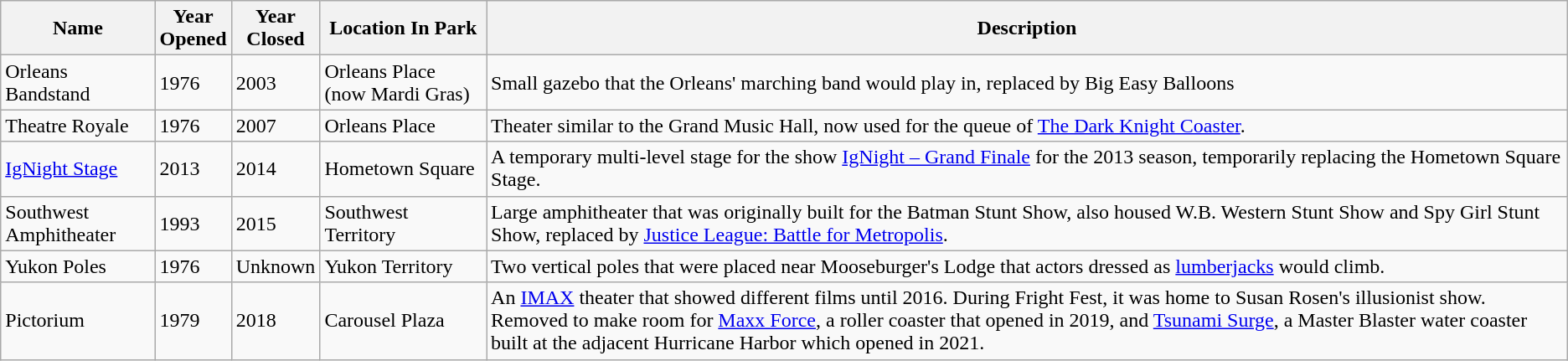<table class="wikitable sortable">
<tr>
<th>Name</th>
<th>Year<br>Opened</th>
<th>Year<br>Closed</th>
<th>Location In Park</th>
<th>Description</th>
</tr>
<tr>
<td>Orleans Bandstand</td>
<td>1976</td>
<td>2003</td>
<td>Orleans Place (now Mardi Gras)</td>
<td>Small gazebo that the Orleans' marching band would play in, replaced by Big Easy Balloons</td>
</tr>
<tr>
<td>Theatre Royale</td>
<td>1976</td>
<td>2007</td>
<td>Orleans Place</td>
<td>Theater similar to the Grand Music Hall, now used for the queue of <a href='#'>The Dark Knight Coaster</a>.</td>
</tr>
<tr>
<td><a href='#'>IgNight Stage</a></td>
<td>2013</td>
<td>2014</td>
<td>Hometown Square</td>
<td>A temporary multi-level stage for the show <a href='#'>IgNight – Grand Finale</a> for the 2013 season, temporarily replacing the Hometown Square Stage.</td>
</tr>
<tr>
<td>Southwest Amphitheater</td>
<td>1993</td>
<td>2015</td>
<td>Southwest Territory</td>
<td>Large amphitheater that was originally built for the Batman Stunt Show, also housed W.B. Western Stunt Show and Spy Girl Stunt Show, replaced by <a href='#'>Justice League: Battle for Metropolis</a>.</td>
</tr>
<tr>
<td>Yukon Poles</td>
<td>1976</td>
<td>Unknown</td>
<td>Yukon Territory</td>
<td>Two vertical poles that were placed near Mooseburger's Lodge that actors dressed as <a href='#'>lumberjacks</a> would climb.</td>
</tr>
<tr>
<td>Pictorium</td>
<td>1979</td>
<td>2018</td>
<td>Carousel Plaza</td>
<td>An <a href='#'>IMAX</a> theater that showed different films until 2016. During Fright Fest, it was home to Susan Rosen's illusionist show. Removed to make room for <a href='#'>Maxx Force</a>, a roller coaster that opened in 2019, and <a href='#'>Tsunami Surge</a>, a Master Blaster water coaster built at the adjacent Hurricane Harbor which opened in 2021.</td>
</tr>
</table>
